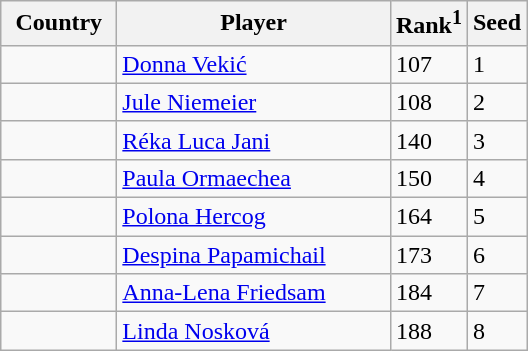<table class="sortable wikitable">
<tr>
<th width="70">Country</th>
<th width="175">Player</th>
<th>Rank<sup>1</sup></th>
<th>Seed</th>
</tr>
<tr>
<td></td>
<td><a href='#'>Donna Vekić</a></td>
<td>107</td>
<td>1</td>
</tr>
<tr>
<td></td>
<td><a href='#'>Jule Niemeier</a></td>
<td>108</td>
<td>2</td>
</tr>
<tr>
<td></td>
<td><a href='#'>Réka Luca Jani</a></td>
<td>140</td>
<td>3</td>
</tr>
<tr>
<td></td>
<td><a href='#'>Paula Ormaechea</a></td>
<td>150</td>
<td>4</td>
</tr>
<tr>
<td></td>
<td><a href='#'>Polona Hercog</a></td>
<td>164</td>
<td>5</td>
</tr>
<tr>
<td></td>
<td><a href='#'>Despina Papamichail</a></td>
<td>173</td>
<td>6</td>
</tr>
<tr>
<td></td>
<td><a href='#'>Anna-Lena Friedsam</a></td>
<td>184</td>
<td>7</td>
</tr>
<tr>
<td></td>
<td><a href='#'>Linda Nosková</a></td>
<td>188</td>
<td>8</td>
</tr>
</table>
